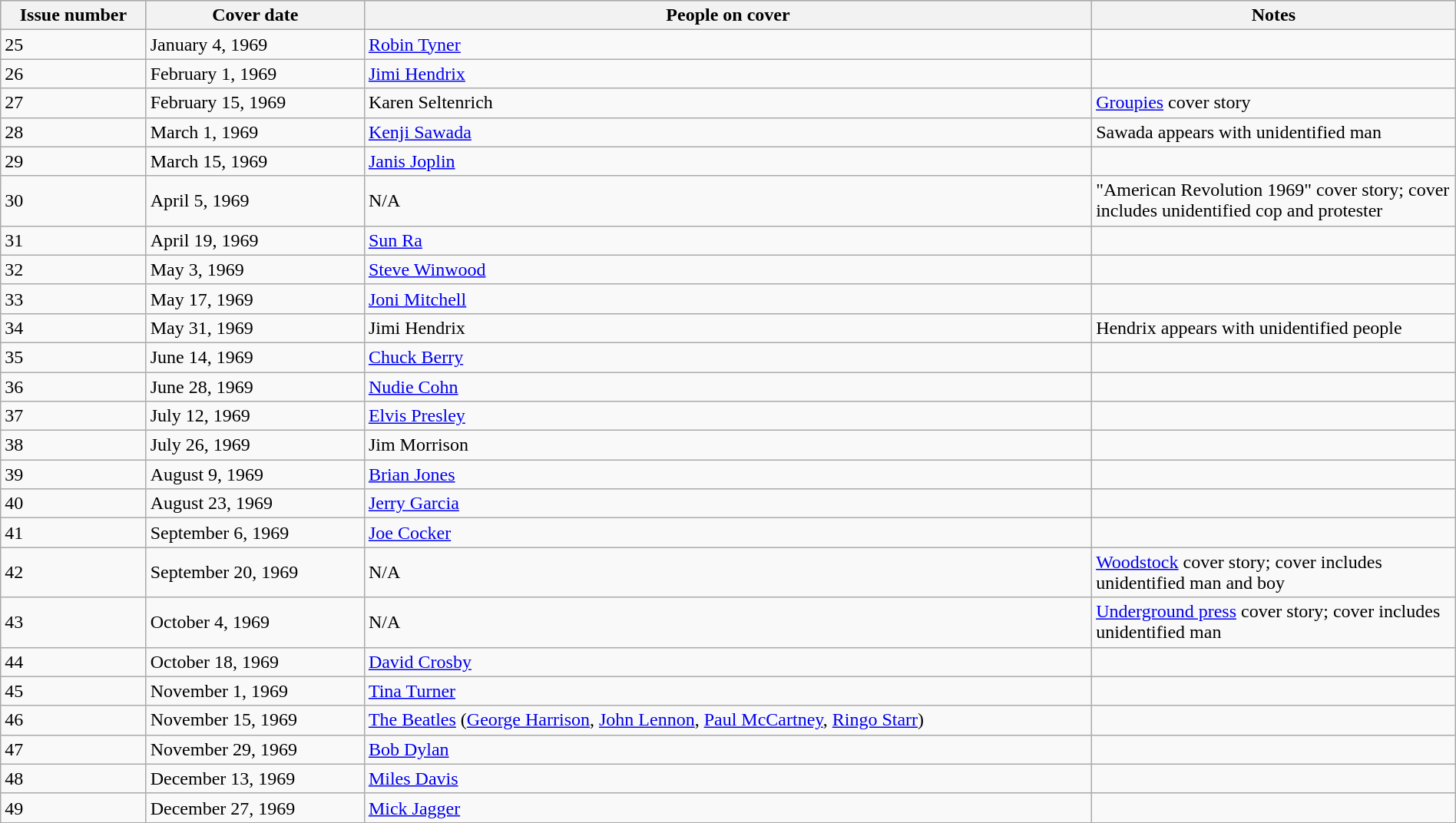<table class="wikitable sortable" style="margin:auto;width:100%;">
<tr style="background:#ccf;">
<th style="width:10%;">Issue number</th>
<th style="width:15%;">Cover date</th>
<th style="width:50%;">People on cover</th>
<th style="width:25%;">Notes</th>
</tr>
<tr>
<td>25</td>
<td>January 4, 1969</td>
<td><a href='#'>Robin Tyner</a></td>
<td></td>
</tr>
<tr>
<td>26</td>
<td>February 1, 1969</td>
<td><a href='#'>Jimi Hendrix</a></td>
<td></td>
</tr>
<tr>
<td>27</td>
<td>February 15, 1969</td>
<td>Karen Seltenrich</td>
<td><a href='#'>Groupies</a> cover story</td>
</tr>
<tr>
<td>28</td>
<td>March 1, 1969</td>
<td><a href='#'>Kenji Sawada</a></td>
<td>Sawada appears with unidentified man</td>
</tr>
<tr>
<td>29</td>
<td>March 15, 1969</td>
<td><a href='#'>Janis Joplin</a></td>
<td></td>
</tr>
<tr>
<td>30</td>
<td>April 5, 1969</td>
<td>N/A</td>
<td>"American Revolution 1969" cover story; cover includes unidentified cop and protester</td>
</tr>
<tr>
<td>31</td>
<td>April 19, 1969</td>
<td><a href='#'>Sun Ra</a></td>
<td></td>
</tr>
<tr>
<td>32</td>
<td>May 3, 1969</td>
<td><a href='#'>Steve Winwood</a></td>
<td></td>
</tr>
<tr>
<td>33</td>
<td>May 17, 1969</td>
<td><a href='#'>Joni Mitchell</a></td>
<td></td>
</tr>
<tr>
<td>34</td>
<td>May 31, 1969</td>
<td>Jimi Hendrix</td>
<td>Hendrix appears with unidentified people</td>
</tr>
<tr>
<td>35</td>
<td>June 14, 1969</td>
<td><a href='#'>Chuck Berry</a></td>
<td></td>
</tr>
<tr>
<td>36</td>
<td>June 28, 1969</td>
<td><a href='#'>Nudie Cohn</a></td>
<td></td>
</tr>
<tr>
<td>37</td>
<td>July 12, 1969</td>
<td><a href='#'>Elvis Presley</a></td>
<td></td>
</tr>
<tr>
<td>38</td>
<td>July 26, 1969</td>
<td>Jim Morrison</td>
<td></td>
</tr>
<tr>
<td>39</td>
<td>August 9, 1969</td>
<td><a href='#'>Brian Jones</a></td>
<td></td>
</tr>
<tr>
<td>40</td>
<td>August 23, 1969</td>
<td><a href='#'>Jerry Garcia</a></td>
<td></td>
</tr>
<tr>
<td>41</td>
<td>September 6, 1969</td>
<td><a href='#'>Joe Cocker</a></td>
<td></td>
</tr>
<tr>
<td>42</td>
<td>September 20, 1969</td>
<td>N/A</td>
<td><a href='#'>Woodstock</a> cover story; cover includes unidentified man and boy</td>
</tr>
<tr>
<td>43</td>
<td>October 4, 1969</td>
<td>N/A</td>
<td><a href='#'>Underground press</a> cover story; cover includes unidentified man</td>
</tr>
<tr>
<td>44</td>
<td>October 18, 1969</td>
<td><a href='#'>David Crosby</a></td>
<td></td>
</tr>
<tr>
<td>45</td>
<td>November 1, 1969</td>
<td><a href='#'>Tina Turner</a></td>
<td></td>
</tr>
<tr>
<td>46</td>
<td>November 15, 1969</td>
<td><a href='#'>The Beatles</a> (<a href='#'>George Harrison</a>, <a href='#'>John Lennon</a>, <a href='#'>Paul McCartney</a>, <a href='#'>Ringo Starr</a>)</td>
<td></td>
</tr>
<tr>
<td>47</td>
<td>November 29, 1969</td>
<td><a href='#'>Bob Dylan</a></td>
<td></td>
</tr>
<tr>
<td>48</td>
<td>December 13, 1969</td>
<td><a href='#'>Miles Davis</a></td>
<td></td>
</tr>
<tr>
<td>49</td>
<td>December 27, 1969</td>
<td><a href='#'>Mick Jagger</a></td>
<td></td>
</tr>
</table>
